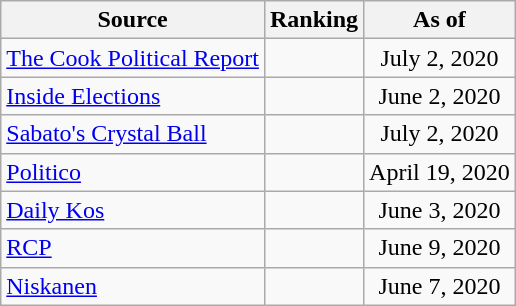<table class="wikitable" style="text-align:center">
<tr>
<th>Source</th>
<th>Ranking</th>
<th>As of</th>
</tr>
<tr>
<td align=left><a href='#'>The Cook Political Report</a></td>
<td></td>
<td>July 2, 2020</td>
</tr>
<tr>
<td align=left><a href='#'>Inside Elections</a></td>
<td></td>
<td>June 2, 2020</td>
</tr>
<tr>
<td align=left><a href='#'>Sabato's Crystal Ball</a></td>
<td></td>
<td>July 2, 2020</td>
</tr>
<tr>
<td align="left"><a href='#'>Politico</a></td>
<td></td>
<td>April 19, 2020</td>
</tr>
<tr>
<td align="left"><a href='#'>Daily Kos</a></td>
<td></td>
<td>June 3, 2020</td>
</tr>
<tr>
<td align="left"><a href='#'>RCP</a></td>
<td></td>
<td>June 9, 2020</td>
</tr>
<tr>
<td align="left"><a href='#'>Niskanen</a></td>
<td></td>
<td>June 7, 2020</td>
</tr>
</table>
